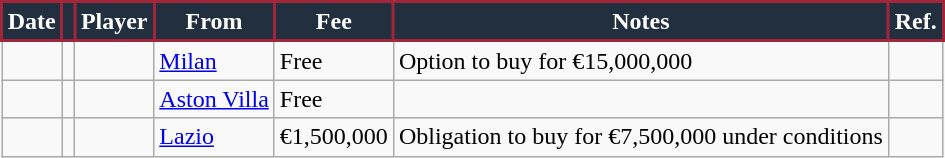<table class="wikitable">
<tr>
<th style="background:#222F3E;color:white;border:2px solid #A22639">Date</th>
<th style="background:#222F3E;color:white;border:2px solid #A22639"></th>
<th style="background:#222F3E;color:white;border:2px solid #A22639">Player</th>
<th style="background:#222F3E;color:white;border:2px solid #A22639">From</th>
<th style="background:#222F3E;color:white;border:2px solid #A22639">Fee</th>
<th style="background:#222F3E;color:white;border:2px solid #A22639">Notes</th>
<th style="background:#222F3E;color:white;border:2px solid #A22639">Ref.</th>
</tr>
<tr>
<td></td>
<td></td>
<td></td>
<td> <a href='#'>Milan</a></td>
<td>Free</td>
<td>Option to buy for €15,000,000</td>
<td></td>
</tr>
<tr>
<td></td>
<td></td>
<td></td>
<td> <a href='#'>Aston Villa</a></td>
<td>Free</td>
<td></td>
<td></td>
</tr>
<tr>
<td></td>
<td></td>
<td></td>
<td> <a href='#'>Lazio</a></td>
<td>€1,500,000</td>
<td>Obligation to buy for €7,500,000 under conditions</td>
<td></td>
</tr>
</table>
